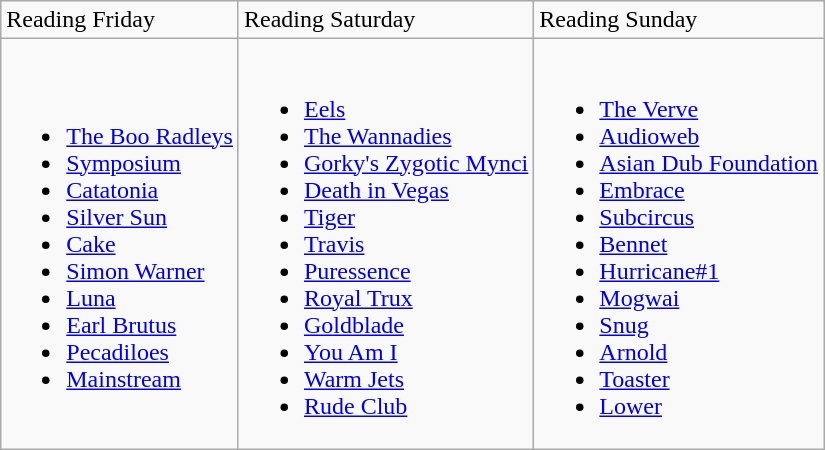<table class="wikitable">
<tr>
<td>Reading Friday</td>
<td>Reading Saturday</td>
<td>Reading Sunday</td>
</tr>
<tr>
<td><br><ul><li><a href='#'>The Boo Radleys</a></li><li><a href='#'>Symposium</a></li><li><a href='#'>Catatonia</a></li><li><a href='#'>Silver Sun</a></li><li><a href='#'>Cake</a></li><li><a href='#'>Simon Warner</a></li><li><a href='#'>Luna</a></li><li><a href='#'>Earl Brutus</a></li><li><a href='#'>Pecadiloes</a></li><li><a href='#'>Mainstream</a></li></ul></td>
<td><br><ul><li><a href='#'>Eels</a></li><li><a href='#'>The Wannadies</a></li><li><a href='#'>Gorky's Zygotic Mynci</a></li><li><a href='#'>Death in Vegas</a></li><li><a href='#'>Tiger</a></li><li><a href='#'>Travis</a></li><li><a href='#'>Puressence</a></li><li><a href='#'>Royal Trux</a></li><li><a href='#'>Goldblade</a></li><li><a href='#'>You Am I</a></li><li><a href='#'>Warm Jets</a></li><li><a href='#'>Rude Club</a></li></ul></td>
<td><br><ul><li><a href='#'>The Verve</a></li><li><a href='#'>Audioweb</a></li><li><a href='#'>Asian Dub Foundation</a></li><li><a href='#'>Embrace</a></li><li><a href='#'>Subcircus</a></li><li><a href='#'>Bennet</a></li><li><a href='#'>Hurricane#1</a></li><li><a href='#'>Mogwai</a></li><li><a href='#'>Snug</a></li><li><a href='#'>Arnold</a></li><li><a href='#'>Toaster</a></li><li><a href='#'>Lower</a></li></ul></td>
</tr>
</table>
